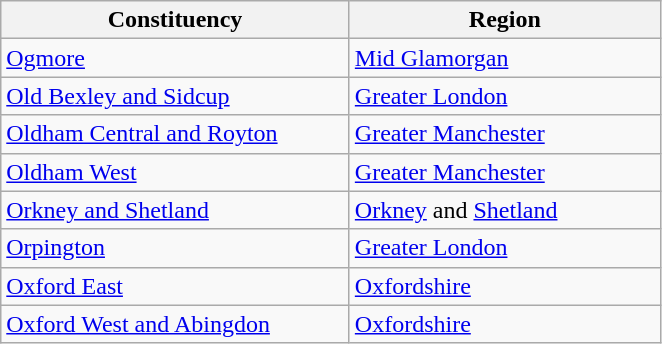<table class="wikitable">
<tr>
<th width="225px">Constituency</th>
<th width="200px">Region</th>
</tr>
<tr>
<td><a href='#'>Ogmore</a></td>
<td><a href='#'>Mid Glamorgan</a></td>
</tr>
<tr>
<td><a href='#'>Old Bexley and Sidcup</a></td>
<td><a href='#'>Greater London</a></td>
</tr>
<tr>
<td><a href='#'>Oldham Central and Royton</a></td>
<td><a href='#'>Greater Manchester</a></td>
</tr>
<tr>
<td><a href='#'>Oldham West</a></td>
<td><a href='#'>Greater Manchester</a></td>
</tr>
<tr>
<td><a href='#'>Orkney and Shetland</a></td>
<td><a href='#'>Orkney</a> and <a href='#'>Shetland</a></td>
</tr>
<tr>
<td><a href='#'>Orpington</a></td>
<td><a href='#'>Greater London</a></td>
</tr>
<tr>
<td><a href='#'>Oxford East</a></td>
<td><a href='#'>Oxfordshire</a></td>
</tr>
<tr>
<td><a href='#'>Oxford West and Abingdon</a></td>
<td><a href='#'>Oxfordshire</a></td>
</tr>
</table>
